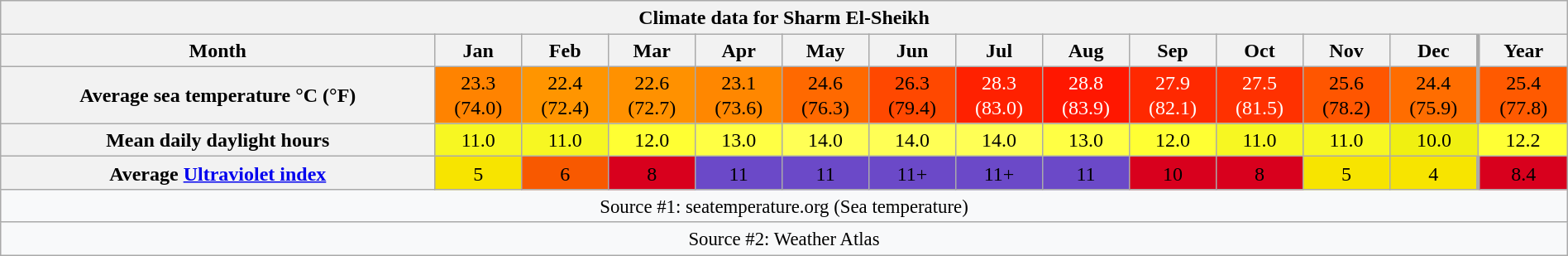<table style="width:100%;text-align:center;line-height:1.2em;margin-left:auto;margin-right:auto" class="wikitable mw-collapsible">
<tr>
<th Colspan=14>Climate data for Sharm El-Sheikh</th>
</tr>
<tr>
<th>Month</th>
<th>Jan</th>
<th>Feb</th>
<th>Mar</th>
<th>Apr</th>
<th>May</th>
<th>Jun</th>
<th>Jul</th>
<th>Aug</th>
<th>Sep</th>
<th>Oct</th>
<th>Nov</th>
<th>Dec</th>
<th style="border-left-width:medium">Year</th>
</tr>
<tr>
<th>Average sea temperature °C (°F)</th>
<td style="background:#FF8300;color:#000000;">23.3<br>(74.0)</td>
<td style="background:#FF9500;color:#000000;">22.4<br>(72.4)</td>
<td style="background:#FF9100;color:#000000;">22.6<br>(72.7)</td>
<td style="background:#FF8700;color:#000000;">23.1<br>(73.6)</td>
<td style="background:#FF6900;color:#000000;">24.6<br>(76.3)</td>
<td style="background:#FF4800;color:#000000;">26.3<br>(79.4)</td>
<td style="background:#FF2100;color:#FFFFFF;">28.3<br>(83.0)</td>
<td style="background:#FF1700;color:#FFFFFF;">28.8<br>(83.9)</td>
<td style="background:#FF2900;color:#FFFFFF;">27.9<br>(82.1)</td>
<td style="background:#FF3100;color:#FFFFFF;">27.5<br>(81.5)</td>
<td style="background:#FF5600;color:#000000;">25.6<br>(78.2)</td>
<td style="background:#FF6D00;color:#000000;">24.4<br>(75.9)</td>
<td style="background:#FF5A00;color:#000000;border-left-width:medium">25.4<br>(77.8)</td>
</tr>
<tr>
<th>Mean daily daylight hours</th>
<td style="background:#F7F722;color:#000000;">11.0</td>
<td style="background:#F7F722;color:#000000;">11.0</td>
<td style="background:#FFFF33;color:#000000;">12.0</td>
<td style="background:#FFFF44;color:#000000;">13.0</td>
<td style="background:#FFFF55;color:#000000;">14.0</td>
<td style="background:#FFFF55;color:#000000;">14.0</td>
<td style="background:#FFFF55;color:#000000;">14.0</td>
<td style="background:#FFFF44;color:#000000;">13.0</td>
<td style="background:#FFFF33;color:#000000;">12.0</td>
<td style="background:#F7F722;color:#000000;">11.0</td>
<td style="background:#F7F722;color:#000000;">11.0</td>
<td style="background:#F0F011;color:#000000;">10.0</td>
<td style="background:#FFFF35;color:#000000;">12.2</td>
</tr>
<tr>
<th>Average <a href='#'>Ultraviolet index</a></th>
<td style="background:#f7e400;color:#000000;">5</td>
<td style="background:#f85900;color:#000000;">6</td>
<td style="background:#d8001d;color:#000000;">8</td>
<td style="background:#6b49c8;color:#000000;">11</td>
<td style="background:#6b49c8;color:#000000;">11</td>
<td style="background:#6b49c8;color:#000000;">11+</td>
<td style="background:#6b49c8;color:#000000;">11+</td>
<td style="background:#6b49c8;color:#000000;">11</td>
<td style="background:#d8001d;color:#000000;">10</td>
<td style="background:#d8001d;color:#000000;">8</td>
<td style="background:#f7e400;color:#000000;">5</td>
<td style="background:#f7e400;color:#000000;">4</td>
<td style="background:#d8001d;color:#000000;border-left-width:medium">8.4</td>
</tr>
<tr>
<th Colspan=14 style="background:#f8f9fa;font-weight:normal;font-size:95%;">Source #1: seatemperature.org (Sea temperature)</th>
</tr>
<tr>
<th Colspan=14 style="background:#f8f9fa;font-weight:normal;font-size:95%;">Source #2: Weather Atlas</th>
</tr>
</table>
